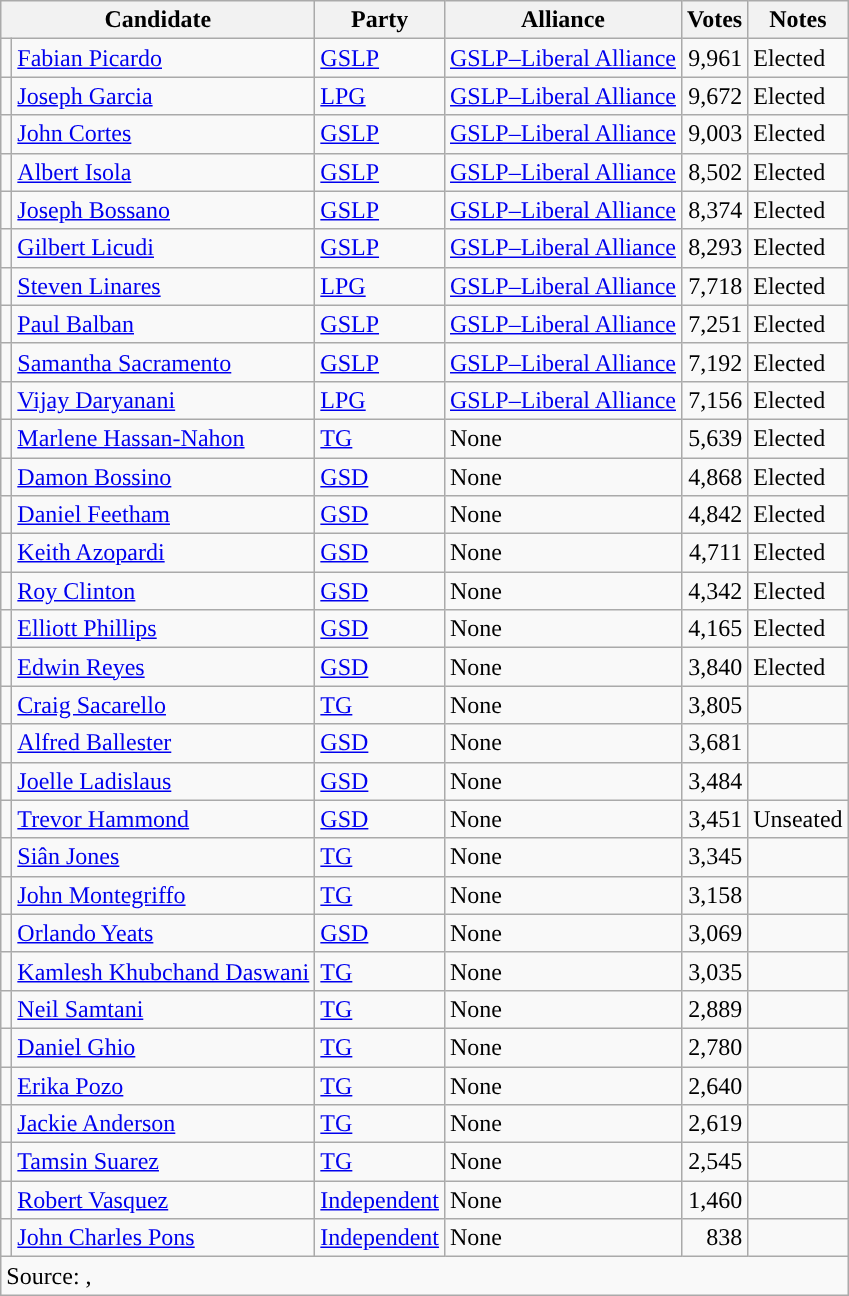<table class=wikitable>
<tr>
<th colspan=2>Candidate</th>
<th>Party</th>
<th>Alliance</th>
<th>Votes</th>
<th>Notes</th>
</tr>
<tr>
<td style="background-color: "></td>
<td><a href='#'>Fabian Picardo</a></td>
<td><a href='#'>GSLP</a></td>
<td><a href='#'>GSLP–Liberal Alliance </a></td>
<td align=right>9,961</td>
<td>Elected</td>
</tr>
<tr>
<td style="background-color: "></td>
<td><a href='#'>Joseph Garcia</a></td>
<td><a href='#'>LPG</a></td>
<td><a href='#'>GSLP–Liberal Alliance</a></td>
<td align=right>9,672</td>
<td>Elected</td>
</tr>
<tr>
<td style="background-color: "></td>
<td><a href='#'>John Cortes</a></td>
<td><a href='#'>GSLP</a></td>
<td><a href='#'>GSLP–Liberal Alliance</a></td>
<td align=right>9,003</td>
<td>Elected</td>
</tr>
<tr>
<td style="background-color: "></td>
<td><a href='#'>Albert Isola</a></td>
<td><a href='#'>GSLP</a></td>
<td><a href='#'>GSLP–Liberal Alliance</a></td>
<td align=right>8,502</td>
<td>Elected</td>
</tr>
<tr>
<td style="background-color: "></td>
<td><a href='#'>Joseph Bossano</a></td>
<td><a href='#'>GSLP</a></td>
<td><a href='#'>GSLP–Liberal Alliance</a></td>
<td align=right>8,374</td>
<td>Elected</td>
</tr>
<tr>
<td style="background-color: "></td>
<td><a href='#'>Gilbert Licudi</a></td>
<td><a href='#'>GSLP</a></td>
<td><a href='#'>GSLP–Liberal Alliance </a></td>
<td align=right>8,293</td>
<td>Elected</td>
</tr>
<tr>
<td style="background-color: "></td>
<td><a href='#'>Steven Linares</a></td>
<td><a href='#'>LPG</a></td>
<td><a href='#'>GSLP–Liberal Alliance</a></td>
<td align=right>7,718</td>
<td>Elected</td>
</tr>
<tr>
<td style="background-color:  "></td>
<td><a href='#'>Paul Balban</a></td>
<td><a href='#'>GSLP</a></td>
<td><a href='#'>GSLP–Liberal Alliance</a></td>
<td align=right>7,251</td>
<td>Elected</td>
</tr>
<tr>
<td style="background-color: "></td>
<td><a href='#'>Samantha Sacramento</a></td>
<td><a href='#'>GSLP</a></td>
<td><a href='#'>GSLP–Liberal Alliance</a></td>
<td align=right>7,192</td>
<td>Elected</td>
</tr>
<tr>
<td style="background-color: "></td>
<td><a href='#'>Vijay Daryanani</a></td>
<td><a href='#'>LPG</a></td>
<td><a href='#'>GSLP–Liberal Alliance </a></td>
<td align=right>7,156</td>
<td>Elected</td>
</tr>
<tr>
<td style="background-color: "></td>
<td><a href='#'>Marlene Hassan-Nahon</a></td>
<td><a href='#'>TG</a></td>
<td>None</td>
<td align=right>5,639</td>
<td>Elected</td>
</tr>
<tr>
<td style="background-color: "></td>
<td><a href='#'>Damon Bossino</a></td>
<td><a href='#'>GSD</a></td>
<td>None</td>
<td align=right>4,868</td>
<td>Elected</td>
</tr>
<tr>
<td style="background-color: "></td>
<td><a href='#'>Daniel Feetham</a></td>
<td><a href='#'>GSD</a></td>
<td>None</td>
<td align=right>4,842</td>
<td>Elected</td>
</tr>
<tr>
<td style="background-color: "></td>
<td><a href='#'>Keith Azopardi</a></td>
<td><a href='#'>GSD</a></td>
<td>None</td>
<td align=right>4,711</td>
<td>Elected</td>
</tr>
<tr>
<td style="background-color: "></td>
<td><a href='#'>Roy Clinton</a></td>
<td><a href='#'>GSD</a></td>
<td>None</td>
<td align=right>4,342</td>
<td>Elected</td>
</tr>
<tr>
<td style="background-color: "></td>
<td><a href='#'>Elliott Phillips</a></td>
<td><a href='#'>GSD</a></td>
<td>None</td>
<td align=right>4,165</td>
<td>Elected</td>
</tr>
<tr>
<td style="background-color: "></td>
<td><a href='#'>Edwin Reyes</a></td>
<td><a href='#'>GSD</a></td>
<td>None</td>
<td align=right>3,840</td>
<td>Elected</td>
</tr>
<tr>
<td style="background-color: "></td>
<td><a href='#'>Craig Sacarello</a></td>
<td><a href='#'>TG</a></td>
<td>None</td>
<td align=right>3,805</td>
<td></td>
</tr>
<tr>
<td style="background-color: "></td>
<td><a href='#'>Alfred Ballester</a></td>
<td><a href='#'>GSD</a></td>
<td>None</td>
<td align=right>3,681</td>
<td></td>
</tr>
<tr>
<td style="background-color: "></td>
<td><a href='#'>Joelle Ladislaus</a></td>
<td><a href='#'>GSD</a></td>
<td>None</td>
<td align=right>3,484</td>
<td></td>
</tr>
<tr>
<td style="background-color: "></td>
<td><a href='#'>Trevor Hammond</a></td>
<td><a href='#'>GSD</a></td>
<td>None</td>
<td align=right>3,451</td>
<td>Unseated</td>
</tr>
<tr>
<td style="background-color: "></td>
<td><a href='#'>Siân Jones</a></td>
<td><a href='#'>TG</a></td>
<td>None</td>
<td align=right>3,345</td>
<td></td>
</tr>
<tr>
<td style="background-color: "></td>
<td><a href='#'>John Montegriffo</a></td>
<td><a href='#'>TG</a></td>
<td>None</td>
<td align=right>3,158</td>
<td></td>
</tr>
<tr>
<td style="background-color: "></td>
<td><a href='#'>Orlando Yeats</a></td>
<td><a href='#'>GSD</a></td>
<td>None</td>
<td align=right>3,069</td>
<td></td>
</tr>
<tr>
<td style="background-color: "></td>
<td><a href='#'>Kamlesh Khubchand Daswani</a></td>
<td><a href='#'>TG</a></td>
<td>None</td>
<td align=right>3,035</td>
<td></td>
</tr>
<tr>
<td style="background-color: "></td>
<td><a href='#'>Neil Samtani</a></td>
<td><a href='#'>TG</a></td>
<td>None</td>
<td align=right>2,889</td>
<td></td>
</tr>
<tr>
<td style="background-color: "></td>
<td><a href='#'>Daniel Ghio</a></td>
<td><a href='#'>TG</a></td>
<td>None</td>
<td align=right>2,780</td>
<td></td>
</tr>
<tr>
<td style="background-color: "></td>
<td><a href='#'>Erika Pozo</a></td>
<td><a href='#'>TG</a></td>
<td>None</td>
<td align=right>2,640</td>
<td></td>
</tr>
<tr>
<td style="background-color: "></td>
<td><a href='#'>Jackie Anderson</a></td>
<td><a href='#'>TG</a></td>
<td>None</td>
<td align=right>2,619</td>
<td></td>
</tr>
<tr>
<td style="background-color: "></td>
<td><a href='#'>Tamsin Suarez</a></td>
<td><a href='#'>TG</a></td>
<td>None</td>
<td align=right>2,545</td>
<td></td>
</tr>
<tr>
<td style="background-color: "></td>
<td><a href='#'>Robert Vasquez</a></td>
<td><a href='#'>Independent</a></td>
<td>None</td>
<td align=right>1,460</td>
<td></td>
</tr>
<tr>
<td style="background-color: "></td>
<td><a href='#'>John Charles Pons</a></td>
<td><a href='#'>Independent</a></td>
<td>None</td>
<td align=right>838</td>
<td></td>
</tr>
<tr>
<td colspan=6>Source: , </td>
</tr>
</table>
